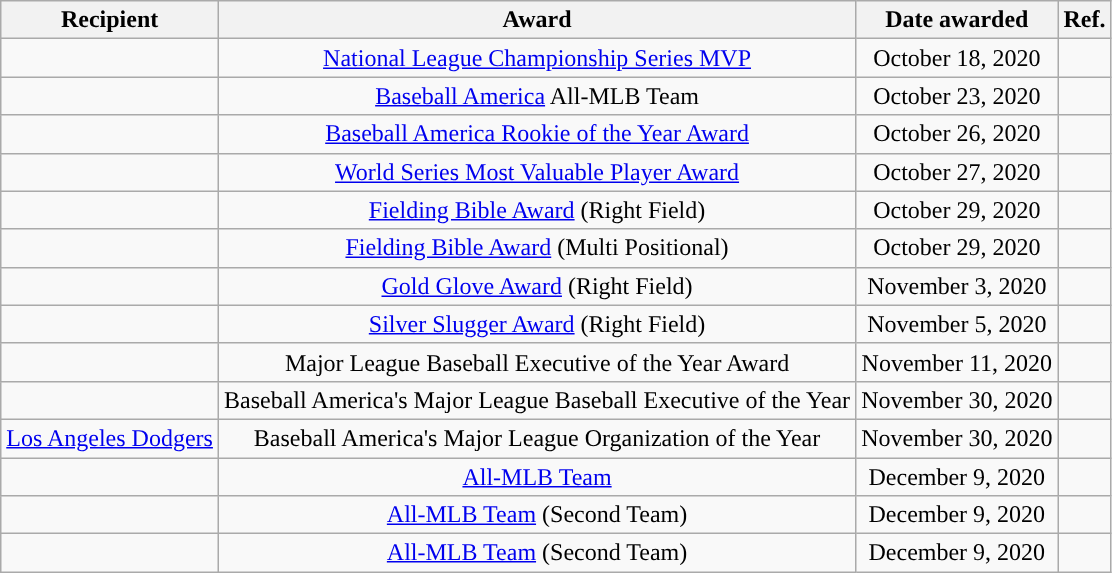<table class="wikitable sortable collapsible" style="text-align:center">
<tr>
<th>Recipient</th>
<th>Award</th>
<th>Date awarded</th>
<th>Ref.</th>
</tr>
<tr>
<td></td>
<td><a href='#'>National League Championship Series MVP</a></td>
<td>October 18, 2020</td>
<td></td>
</tr>
<tr>
<td></td>
<td><a href='#'>Baseball America</a> All-MLB Team</td>
<td>October 23, 2020</td>
<td></td>
</tr>
<tr>
<td></td>
<td><a href='#'>Baseball America Rookie of the Year Award</a></td>
<td>October 26, 2020</td>
<td></td>
</tr>
<tr>
<td></td>
<td><a href='#'>World Series Most Valuable Player Award</a></td>
<td>October 27, 2020</td>
<td></td>
</tr>
<tr>
<td></td>
<td><a href='#'>Fielding Bible Award</a> (Right Field)</td>
<td>October 29, 2020</td>
<td></td>
</tr>
<tr>
<td></td>
<td><a href='#'>Fielding Bible Award</a> (Multi Positional)</td>
<td>October 29, 2020</td>
<td></td>
</tr>
<tr>
<td></td>
<td><a href='#'>Gold Glove Award</a> (Right Field)</td>
<td>November 3, 2020</td>
<td></td>
</tr>
<tr>
<td></td>
<td><a href='#'>Silver Slugger Award</a> (Right Field)</td>
<td>November 5, 2020</td>
<td></td>
</tr>
<tr>
<td></td>
<td>Major League Baseball Executive of the Year Award</td>
<td>November 11, 2020</td>
<td></td>
</tr>
<tr>
<td></td>
<td>Baseball America's Major League Baseball Executive of the Year</td>
<td>November 30, 2020</td>
<td></td>
</tr>
<tr>
<td><a href='#'>Los Angeles Dodgers</a></td>
<td>Baseball America's Major League Organization of the Year</td>
<td>November 30, 2020</td>
<td></td>
</tr>
<tr>
<td></td>
<td><a href='#'>All-MLB Team</a></td>
<td>December 9, 2020</td>
<td></td>
</tr>
<tr>
<td></td>
<td><a href='#'>All-MLB Team</a> (Second Team)</td>
<td>December 9, 2020</td>
<td></td>
</tr>
<tr>
<td></td>
<td><a href='#'>All-MLB Team</a> (Second Team)</td>
<td>December 9, 2020</td>
<td></td>
</tr>
</table>
